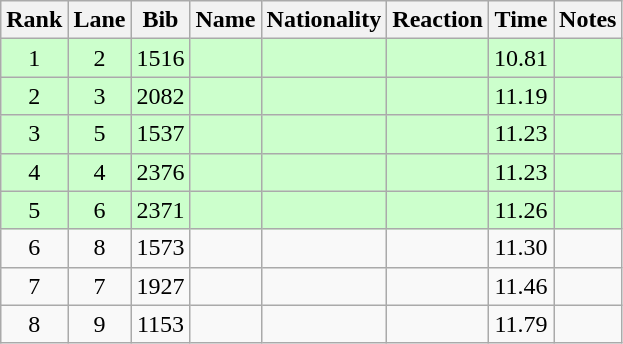<table class="wikitable sortable" style="text-align:center">
<tr>
<th>Rank</th>
<th>Lane</th>
<th>Bib</th>
<th>Name</th>
<th>Nationality</th>
<th>Reaction</th>
<th>Time</th>
<th>Notes</th>
</tr>
<tr bgcolor=ccffcc>
<td>1</td>
<td>2</td>
<td>1516</td>
<td align=left></td>
<td align=left></td>
<td></td>
<td>10.81</td>
<td><strong></strong></td>
</tr>
<tr bgcolor=ccffcc>
<td>2</td>
<td>3</td>
<td>2082</td>
<td align=left></td>
<td align=left></td>
<td></td>
<td>11.19</td>
<td><strong></strong></td>
</tr>
<tr bgcolor=ccffcc>
<td>3</td>
<td>5</td>
<td>1537</td>
<td align=left></td>
<td align=left></td>
<td></td>
<td>11.23</td>
<td><strong></strong></td>
</tr>
<tr bgcolor=ccffcc>
<td>4</td>
<td>4</td>
<td>2376</td>
<td align=left></td>
<td align=left></td>
<td></td>
<td>11.23</td>
<td><strong></strong></td>
</tr>
<tr bgcolor=ccffcc>
<td>5</td>
<td>6</td>
<td>2371</td>
<td align=left></td>
<td align=left></td>
<td></td>
<td>11.26</td>
<td><strong></strong></td>
</tr>
<tr>
<td>6</td>
<td>8</td>
<td>1573</td>
<td align=left></td>
<td align=left></td>
<td></td>
<td>11.30</td>
<td></td>
</tr>
<tr>
<td>7</td>
<td>7</td>
<td>1927</td>
<td align=left></td>
<td align=left></td>
<td></td>
<td>11.46</td>
<td></td>
</tr>
<tr>
<td>8</td>
<td>9</td>
<td>1153</td>
<td align=left></td>
<td align=left></td>
<td></td>
<td>11.79</td>
<td></td>
</tr>
</table>
